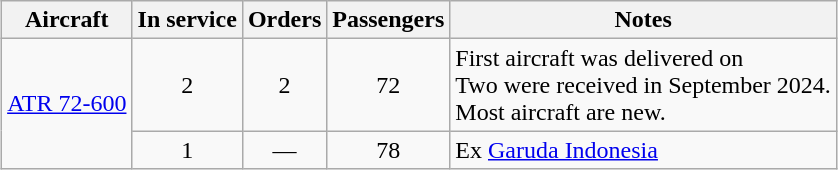<table class="wikitable" style="margin:1em auto; border-collapse:collapse">
<tr>
<th>Aircraft</th>
<th>In service</th>
<th>Orders</th>
<th>Passengers</th>
<th>Notes</th>
</tr>
<tr>
<td rowspan=2><a href='#'>ATR 72-600</a></td>
<td align=center>2</td>
<td align=center>2</td>
<td align=center>72</td>
<td>First aircraft was delivered on <br>Two were received in September 2024.<br>Most aircraft are new.</td>
</tr>
<tr>
<td align=center>1</td>
<td align=center>—</td>
<td align=center>78</td>
<td>Ex <a href='#'>Garuda Indonesia</a></td>
</tr>
</table>
